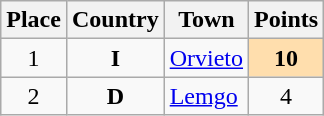<table class="wikitable sortable">
<tr>
<th>Place</th>
<th>Country</th>
<th>Town</th>
<th>Points</th>
</tr>
<tr>
<td align="center">1</td>
<td align="center"><strong>I</strong></td>
<td><a href='#'>Orvieto</a></td>
<td align="center" style="font-weight:bold; background:NavajoWhite;">10</td>
</tr>
<tr>
<td align="center">2</td>
<td align="center"><strong>D</strong></td>
<td><a href='#'>Lemgo</a></td>
<td align="center">4</td>
</tr>
</table>
